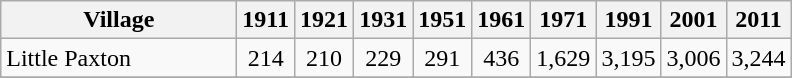<table class="wikitable" style="text-align:center">
<tr>
<th width="150">Village<br></th>
<th width="30">1911<br></th>
<th width="30">1921<br></th>
<th width="30">1931<br></th>
<th width="30">1951<br></th>
<th width="30">1961<br></th>
<th width="30">1971<br></th>
<th width="30">1991<br></th>
<th width="30">2001<br></th>
<th width="30">2011 <br></th>
</tr>
<tr>
<td align=left>Little Paxton</td>
<td align="center">214</td>
<td align="center">210</td>
<td align="center">229</td>
<td align="center">291</td>
<td align="center">436</td>
<td align="center">1,629</td>
<td align="center">3,195</td>
<td align="center">3,006</td>
<td align="center">3,244</td>
</tr>
<tr>
</tr>
</table>
